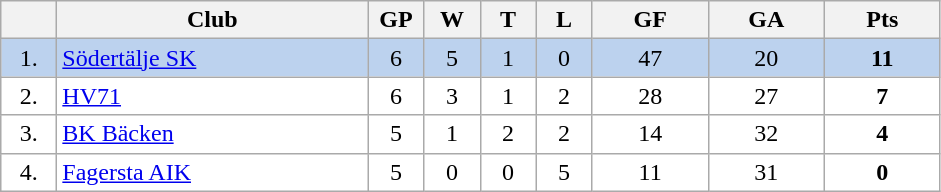<table class="wikitable">
<tr>
<th width="30"></th>
<th width="200">Club</th>
<th width="30">GP</th>
<th width="30">W</th>
<th width="30">T</th>
<th width="30">L</th>
<th width="70">GF</th>
<th width="70">GA</th>
<th width="70">Pts</th>
</tr>
<tr bgcolor="#BCD2EE" align="center">
<td>1.</td>
<td align="left"><a href='#'>Södertälje SK</a></td>
<td>6</td>
<td>5</td>
<td>1</td>
<td>0</td>
<td>47</td>
<td>20</td>
<td><strong>11</strong></td>
</tr>
<tr bgcolor="#FFFFFF" align="center">
<td>2.</td>
<td align="left"><a href='#'>HV71</a></td>
<td>6</td>
<td>3</td>
<td>1</td>
<td>2</td>
<td>28</td>
<td>27</td>
<td><strong>7</strong></td>
</tr>
<tr bgcolor="#FFFFFF" align="center">
<td>3.</td>
<td align="left"><a href='#'>BK Bäcken</a></td>
<td>5</td>
<td>1</td>
<td>2</td>
<td>2</td>
<td>14</td>
<td>32</td>
<td><strong>4</strong></td>
</tr>
<tr bgcolor="#FFFFFF" align="center">
<td>4.</td>
<td align="left"><a href='#'>Fagersta AIK</a></td>
<td>5</td>
<td>0</td>
<td>0</td>
<td>5</td>
<td>11</td>
<td>31</td>
<td><strong>0</strong></td>
</tr>
</table>
